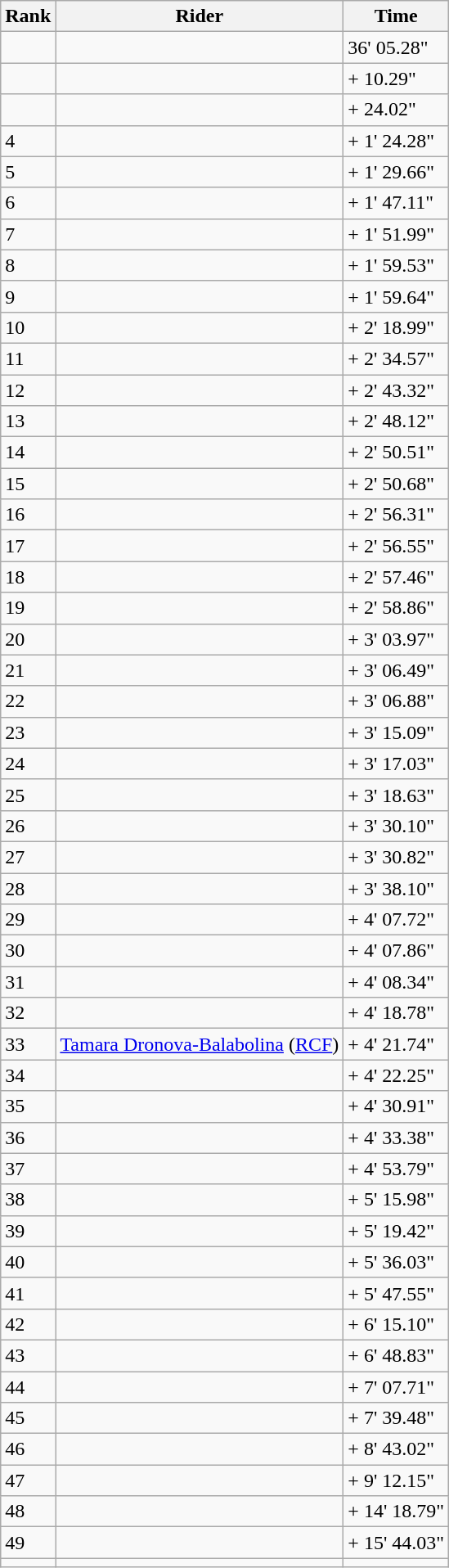<table class="wikitable sortable">
<tr>
<th>Rank</th>
<th>Rider</th>
<th>Time</th>
</tr>
<tr>
<td></td>
<td></td>
<td>36' 05.28"</td>
</tr>
<tr>
<td></td>
<td></td>
<td>+ 10.29"</td>
</tr>
<tr>
<td></td>
<td></td>
<td>+ 24.02"</td>
</tr>
<tr>
<td>4</td>
<td></td>
<td>+ 1' 24.28"</td>
</tr>
<tr>
<td>5</td>
<td></td>
<td>+ 1' 29.66"</td>
</tr>
<tr>
<td>6</td>
<td></td>
<td>+ 1' 47.11"</td>
</tr>
<tr>
<td>7</td>
<td></td>
<td>+ 1' 51.99"</td>
</tr>
<tr>
<td>8</td>
<td></td>
<td>+ 1' 59.53"</td>
</tr>
<tr>
<td>9</td>
<td></td>
<td>+ 1' 59.64"</td>
</tr>
<tr>
<td>10</td>
<td></td>
<td>+ 2' 18.99"</td>
</tr>
<tr>
<td>11</td>
<td></td>
<td>+ 2' 34.57"</td>
</tr>
<tr>
<td>12</td>
<td></td>
<td>+ 2' 43.32"</td>
</tr>
<tr>
<td>13</td>
<td></td>
<td>+ 2' 48.12"</td>
</tr>
<tr>
<td>14</td>
<td></td>
<td>+ 2' 50.51"</td>
</tr>
<tr>
<td>15</td>
<td></td>
<td>+ 2' 50.68"</td>
</tr>
<tr>
<td>16</td>
<td></td>
<td>+ 2' 56.31"</td>
</tr>
<tr>
<td>17</td>
<td></td>
<td>+ 2' 56.55"</td>
</tr>
<tr>
<td>18</td>
<td></td>
<td>+ 2' 57.46"</td>
</tr>
<tr>
<td>19</td>
<td></td>
<td>+ 2' 58.86"</td>
</tr>
<tr>
<td>20</td>
<td></td>
<td>+ 3' 03.97"</td>
</tr>
<tr>
<td>21</td>
<td></td>
<td>+ 3' 06.49"</td>
</tr>
<tr>
<td>22</td>
<td></td>
<td>+ 3' 06.88"</td>
</tr>
<tr>
<td>23</td>
<td></td>
<td>+ 3' 15.09"</td>
</tr>
<tr>
<td>24</td>
<td></td>
<td>+ 3' 17.03"</td>
</tr>
<tr>
<td>25</td>
<td></td>
<td>+ 3' 18.63"</td>
</tr>
<tr>
<td>26</td>
<td></td>
<td>+ 3' 30.10"</td>
</tr>
<tr>
<td>27</td>
<td></td>
<td>+ 3' 30.82"</td>
</tr>
<tr>
<td>28</td>
<td></td>
<td>+ 3' 38.10"</td>
</tr>
<tr>
<td>29</td>
<td></td>
<td>+ 4' 07.72"</td>
</tr>
<tr>
<td>30</td>
<td></td>
<td>+ 4' 07.86"</td>
</tr>
<tr>
<td>31</td>
<td></td>
<td>+ 4' 08.34"</td>
</tr>
<tr>
<td>32</td>
<td></td>
<td>+ 4' 18.78"</td>
</tr>
<tr>
<td>33</td>
<td><a href='#'>Tamara Dronova-Balabolina</a> (<a href='#'>RCF</a>)</td>
<td>+ 4' 21.74"</td>
</tr>
<tr>
<td>34</td>
<td></td>
<td>+ 4' 22.25"</td>
</tr>
<tr>
<td>35</td>
<td></td>
<td>+ 4' 30.91"</td>
</tr>
<tr>
<td>36</td>
<td></td>
<td>+ 4' 33.38"</td>
</tr>
<tr>
<td>37</td>
<td></td>
<td>+ 4' 53.79"</td>
</tr>
<tr>
<td>38</td>
<td></td>
<td>+ 5' 15.98"</td>
</tr>
<tr>
<td>39</td>
<td></td>
<td>+ 5' 19.42"</td>
</tr>
<tr>
<td>40</td>
<td></td>
<td>+ 5' 36.03"</td>
</tr>
<tr>
<td>41</td>
<td></td>
<td>+ 5' 47.55"</td>
</tr>
<tr>
<td>42</td>
<td></td>
<td>+ 6' 15.10"</td>
</tr>
<tr>
<td>43</td>
<td></td>
<td>+ 6' 48.83"</td>
</tr>
<tr>
<td>44</td>
<td></td>
<td>+ 7' 07.71"</td>
</tr>
<tr>
<td>45</td>
<td></td>
<td>+ 7' 39.48"</td>
</tr>
<tr>
<td>46</td>
<td></td>
<td>+ 8' 43.02"</td>
</tr>
<tr>
<td>47</td>
<td></td>
<td>+ 9' 12.15"</td>
</tr>
<tr>
<td>48</td>
<td></td>
<td>+ 14' 18.79"</td>
</tr>
<tr>
<td>49</td>
<td></td>
<td>+ 15' 44.03"</td>
</tr>
<tr>
<td></td>
<td></td>
<td></td>
</tr>
</table>
